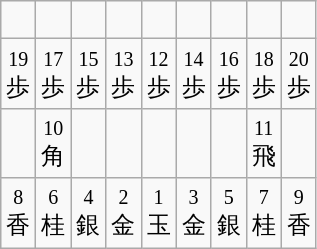<table class="wikitable" style="text-align: center;">
<tr>
<td> </td>
<td></td>
<td></td>
<td></td>
<td></td>
<td></td>
<td></td>
<td></td>
<td></td>
</tr>
<tr>
<td><small>19</small><br>歩</td>
<td><small>17</small><br>歩</td>
<td><small>15</small><br>歩</td>
<td><small>13</small><br>歩</td>
<td><small>12</small><br>歩</td>
<td><small>14</small><br>歩</td>
<td><small>16</small><br>歩</td>
<td><small>18</small><br>歩</td>
<td><small>20</small><br>歩</td>
</tr>
<tr>
<td></td>
<td><small>10</small><br>角</td>
<td></td>
<td></td>
<td></td>
<td></td>
<td></td>
<td><small>11</small><br>飛</td>
<td></td>
</tr>
<tr>
<td><small>8</small><br>香</td>
<td><small>6</small><br>桂</td>
<td><small>4</small><br>銀</td>
<td><small>2</small><br>金</td>
<td><small>1</small><br>玉</td>
<td><small>3</small><br>金</td>
<td><small>5</small><br>銀</td>
<td><small>7</small><br>桂</td>
<td><small>9</small><br>香</td>
</tr>
</table>
